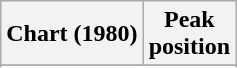<table class="wikitable sortable plainrowheaders" style="text-align:center">
<tr>
<th scope="col">Chart (1980)</th>
<th scope="col">Peak<br> position</th>
</tr>
<tr>
</tr>
<tr>
</tr>
<tr>
</tr>
</table>
